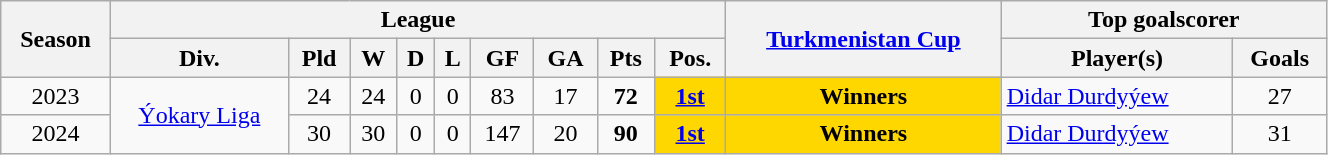<table class="wikitable" width="70%" style="text-align:center;">
<tr>
<th rowspan="2">Season</th>
<th colspan="9">League</th>
<th rowspan="2"><a href='#'>Turkmenistan Cup</a></th>
<th colspan="2">Top goalscorer</th>
</tr>
<tr>
<th>Div.</th>
<th>Pld</th>
<th>W</th>
<th>D</th>
<th>L</th>
<th>GF</th>
<th>GA</th>
<th>Pts</th>
<th>Pos.</th>
<th>Player(s)</th>
<th>Goals</th>
</tr>
<tr>
<td align=center>2023</td>
<td rowspan="2" align="center"><a href='#'>Ýokary Liga</a></td>
<td align=center>24</td>
<td align=center>24</td>
<td align=center>0</td>
<td align=center>0</td>
<td align=center>83</td>
<td align=center>17</td>
<td align=center><strong>72</strong></td>
<td style="text-align:center; background:gold;"><strong><a href='#'>1st</a></strong></td>
<td style="text-align:center; background:gold;"><strong>Winners</strong></td>
<td align=left> <a href='#'>Didar Durdyýew</a></td>
<td align=center>27</td>
</tr>
<tr>
<td align=center>2024</td>
<td align=center>30</td>
<td align=center>30</td>
<td align=center>0</td>
<td align=center>0</td>
<td align=center>147</td>
<td align=center>20</td>
<td align=center><strong>90</strong></td>
<td style="text-align:center; background:gold;"><strong><a href='#'>1st</a></strong></td>
<td style="text-align:center; background:gold;"><strong>Winners</strong></td>
<td align=left> <a href='#'>Didar Durdyýew</a></td>
<td align=center>31</td>
</tr>
</table>
